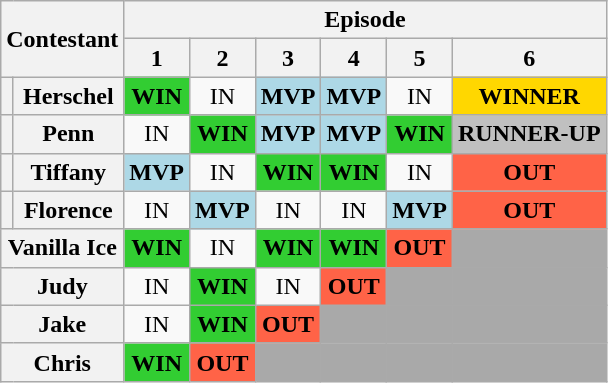<table class="wikitable" style="text-align: center;">
<tr>
<th colspan="2" rowspan="2">Contestant</th>
<th colspan="6">Episode</th>
</tr>
<tr>
<th>1</th>
<th>2</th>
<th>3</th>
<th>4</th>
<th>5</th>
<th>6</th>
</tr>
<tr align=center>
<th></th>
<th>Herschel</th>
<td style="background:limegreen;"><strong>WIN</strong></td>
<td>IN</td>
<td style="background:lightblue;"><strong>MVP</strong></td>
<td style="background:lightblue;"><strong>MVP</strong></td>
<td>IN</td>
<td style="background:gold;"><strong>WINNER</strong></td>
</tr>
<tr align=center>
<th></th>
<th>Penn</th>
<td>IN</td>
<td style="background:limegreen;"><strong>WIN</strong></td>
<td style="background:lightblue;"><strong>MVP</strong></td>
<td style="background:lightblue;"><strong>MVP</strong></td>
<td style="background:limegreen;"><strong>WIN</strong></td>
<td style="background:silver;"><strong>RUNNER-UP</strong></td>
</tr>
<tr align=center>
<th></th>
<th>Tiffany</th>
<td style="background:lightblue;"><strong>MVP</strong></td>
<td>IN</td>
<td style="background:limegreen;"><strong>WIN</strong></td>
<td style="background:limegreen;"><strong>WIN</strong></td>
<td>IN</td>
<td style="background:tomato;"><strong>OUT</strong></td>
</tr>
<tr align=center>
<th></th>
<th>Florence</th>
<td>IN</td>
<td style="background:lightblue;"><strong>MVP</strong></td>
<td>IN</td>
<td>IN</td>
<td style="background:lightblue;"><strong>MVP</strong></td>
<td style="background:tomato;"><strong>OUT</strong></td>
</tr>
<tr align=center>
<th colspan="2">Vanilla Ice</th>
<td style="background:limegreen;"><strong>WIN</strong></td>
<td>IN</td>
<td style="background:limegreen;"><strong>WIN</strong></td>
<td style="background:limegreen;"><strong>WIN</strong></td>
<td style="background:tomato;"><strong>OUT</strong></td>
<td bgcolor="darkgray"></td>
</tr>
<tr align=center>
<th colspan="2">Judy</th>
<td>IN</td>
<td style="background:limegreen;"><strong>WIN</strong></td>
<td>IN</td>
<td style="background:tomato;"><strong>OUT</strong></td>
<td bgcolor="darkgray"></td>
<td bgcolor="darkgray"></td>
</tr>
<tr align=center>
<th colspan="2">Jake</th>
<td>IN</td>
<td style="background:limegreen;"><strong>WIN</strong></td>
<td style="background:tomato;"><strong>OUT</strong></td>
<td bgcolor="darkgray"></td>
<td bgcolor="darkgray"></td>
<td bgcolor="darkgray"></td>
</tr>
<tr align=center>
<th colspan="2">Chris</th>
<td style="background:limegreen;"><strong>WIN</strong></td>
<td style="background:tomato;"><strong>OUT</strong></td>
<td bgcolor="darkgray"></td>
<td bgcolor="darkgray"></td>
<td bgcolor="darkgray"></td>
<td bgcolor="darkgray"></td>
</tr>
</table>
